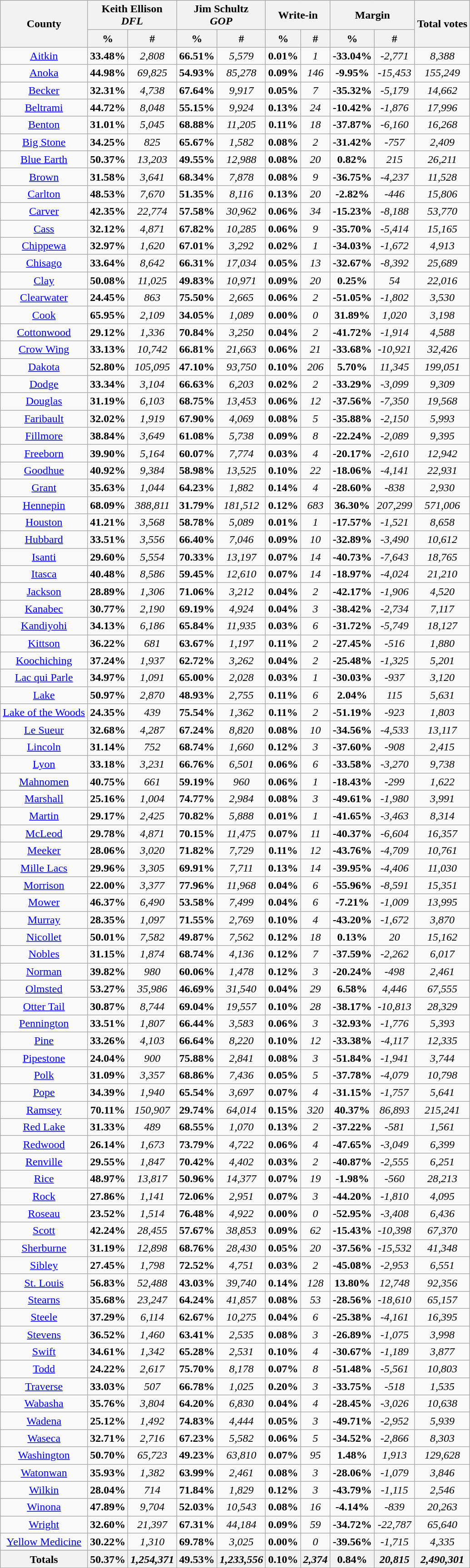<table class="wikitable sortable mw-collapsible">
<tr>
<th rowspan="2">County</th>
<th colspan="2" >Keith Ellison<br><em>DFL</em></th>
<th colspan="2" >Jim Schultz<br><em>GOP</em></th>
<th colspan="2">Write-in</th>
<th colspan="2">Margin</th>
<th rowspan="2">Total votes</th>
</tr>
<tr>
<th data-sort-type="number" >%</th>
<th data-sort-type="number" >#</th>
<th data-sort-type="number" >%</th>
<th data-sort-type="number" >#</th>
<th data-sort-type="number">%</th>
<th data-sort-type="number">#</th>
<th data-sort-type="number">%</th>
<th data-sort-type="number">#</th>
</tr>
<tr style="text-align:center;">
<td><a href='#'>Aitkin</a></td>
<td><strong>33.48%</strong></td>
<td><em>2,808</em></td>
<td><strong>66.51%</strong></td>
<td><em>5,579</em></td>
<td><strong>0.01%</strong></td>
<td><em>1</em></td>
<td><strong>-33.04%</strong></td>
<td><em>-2,771</em></td>
<td><em>8,388</em></td>
</tr>
<tr style="text-align:center;">
<td><a href='#'>Anoka</a></td>
<td><strong>44.98%</strong></td>
<td><em>69,825</em></td>
<td><strong>54.93%</strong></td>
<td><em>85,278</em></td>
<td><strong>0.09%</strong></td>
<td><em>146</em></td>
<td><strong>-9.95%</strong></td>
<td><em>-15,453</em></td>
<td><em>155,249</em></td>
</tr>
<tr style="text-align:center;">
<td><a href='#'>Becker</a></td>
<td><strong>32.31%</strong></td>
<td><em>4,738</em></td>
<td><strong>67.64%</strong></td>
<td><em>9,917</em></td>
<td><strong>0.05%</strong></td>
<td><em>7</em></td>
<td><strong>-35.32%</strong></td>
<td><em>-5,179</em></td>
<td><em>14,662</em></td>
</tr>
<tr style="text-align:center;">
<td><a href='#'>Beltrami</a></td>
<td><strong>44.72%</strong></td>
<td><em>8,048</em></td>
<td><strong>55.15%</strong></td>
<td><em>9,924</em></td>
<td><strong>0.13%</strong></td>
<td><em>24</em></td>
<td><strong>-10.42%</strong></td>
<td><em>-1,876</em></td>
<td><em>17,996</em></td>
</tr>
<tr style="text-align:center;">
<td><a href='#'>Benton</a></td>
<td><strong>31.01%</strong></td>
<td><em>5,045</em></td>
<td><strong>68.88%</strong></td>
<td><em>11,205</em></td>
<td><strong>0.11%</strong></td>
<td><em>18</em></td>
<td><strong>-37.87%</strong></td>
<td><em>-6,160</em></td>
<td><em>16,268</em></td>
</tr>
<tr style="text-align:center;">
<td><a href='#'>Big Stone</a></td>
<td><strong>34.25%</strong></td>
<td><em>825</em></td>
<td><strong>65.67%</strong></td>
<td><em>1,582</em></td>
<td><strong>0.08%</strong></td>
<td><em>2</em></td>
<td><strong>-31.42%</strong></td>
<td><em>-757</em></td>
<td><em>2,409</em></td>
</tr>
<tr style="text-align:center;">
<td><a href='#'>Blue Earth</a></td>
<td><strong>50.37%</strong></td>
<td><em>13,203</em></td>
<td><strong>49.55%</strong></td>
<td><em>12,988</em></td>
<td><strong>0.08%</strong></td>
<td><em>20</em></td>
<td><strong>0.82%</strong></td>
<td><em>215</em></td>
<td><em>26,211</em></td>
</tr>
<tr style="text-align:center;">
<td><a href='#'>Brown</a></td>
<td><strong>31.58%</strong></td>
<td><em>3,641</em></td>
<td><strong>68.34%</strong></td>
<td><em>7,878</em></td>
<td><strong>0.08%</strong></td>
<td><em>9</em></td>
<td><strong>-36.75%</strong></td>
<td><em>-4,237</em></td>
<td><em>11,528</em></td>
</tr>
<tr style="text-align:center;">
<td><a href='#'>Carlton</a></td>
<td><strong>48.53%</strong></td>
<td><em>7,670</em></td>
<td><strong>51.35%</strong></td>
<td><em>8,116</em></td>
<td><strong>0.13%</strong></td>
<td><em>20</em></td>
<td><strong>-2.82%</strong></td>
<td><em>-446</em></td>
<td><em>15,806</em></td>
</tr>
<tr style="text-align:center;">
<td><a href='#'>Carver</a></td>
<td><strong>42.35%</strong></td>
<td><em>22,774</em></td>
<td><strong>57.58%</strong></td>
<td><em>30,962</em></td>
<td><strong>0.06%</strong></td>
<td><em>34</em></td>
<td><strong>-15.23%</strong></td>
<td><em>-8,188</em></td>
<td><em>53,770</em></td>
</tr>
<tr style="text-align:center;">
<td><a href='#'>Cass</a></td>
<td><strong>32.12%</strong></td>
<td><em>4,871</em></td>
<td><strong>67.82%</strong></td>
<td><em>10,285</em></td>
<td><strong>0.06%</strong></td>
<td><em>9</em></td>
<td><strong>-35.70%</strong></td>
<td><em>-5,414</em></td>
<td><em>15,165</em></td>
</tr>
<tr style="text-align:center;">
<td><a href='#'>Chippewa</a></td>
<td><strong>32.97%</strong></td>
<td><em>1,620</em></td>
<td><strong>67.01%</strong></td>
<td><em>3,292</em></td>
<td><strong>0.02%</strong></td>
<td><em>1</em></td>
<td><strong>-34.03%</strong></td>
<td><em>-1,672</em></td>
<td><em>4,913</em></td>
</tr>
<tr style="text-align:center;">
<td><a href='#'>Chisago</a></td>
<td><strong>33.64%</strong></td>
<td><em>8,642</em></td>
<td><strong>66.31%</strong></td>
<td><em>17,034</em></td>
<td><strong>0.05%</strong></td>
<td><em>13</em></td>
<td><strong>-32.67%</strong></td>
<td><em>-8,392</em></td>
<td><em>25,689</em></td>
</tr>
<tr style="text-align:center;">
<td><a href='#'>Clay</a></td>
<td><strong>50.08%</strong></td>
<td><em>11,025</em></td>
<td><strong>49.83%</strong></td>
<td><em>10,971</em></td>
<td><strong>0.09%</strong></td>
<td><em>20</em></td>
<td><strong>0.25%</strong></td>
<td><em>54</em></td>
<td><em>22,016</em></td>
</tr>
<tr style="text-align:center;">
<td><a href='#'>Clearwater</a></td>
<td><strong>24.45%</strong></td>
<td><em>863</em></td>
<td><strong>75.50%</strong></td>
<td><em>2,665</em></td>
<td><strong>0.06%</strong></td>
<td><em>2</em></td>
<td><strong>-51.05%</strong></td>
<td><em>-1,802</em></td>
<td><em>3,530</em></td>
</tr>
<tr style="text-align:center;">
<td><a href='#'>Cook</a></td>
<td><strong>65.95%</strong></td>
<td><em>2,109</em></td>
<td><strong>34.05%</strong></td>
<td><em>1,089</em></td>
<td><strong>0.00%</strong></td>
<td><em>0</em></td>
<td><strong>31.89%</strong></td>
<td><em>1,020</em></td>
<td><em>3,198</em></td>
</tr>
<tr style="text-align:center;">
<td><a href='#'>Cottonwood</a></td>
<td><strong>29.12%</strong></td>
<td><em>1,336</em></td>
<td><strong>70.84%</strong></td>
<td><em>3,250</em></td>
<td><strong>0.04%</strong></td>
<td><em>2</em></td>
<td><strong>-41.72%</strong></td>
<td><em>-1,914</em></td>
<td><em>4,588</em></td>
</tr>
<tr style="text-align:center;">
<td><a href='#'>Crow Wing</a></td>
<td><strong>33.13%</strong></td>
<td><em>10,742</em></td>
<td><strong>66.81%</strong></td>
<td><em>21,663</em></td>
<td><strong>0.06%</strong></td>
<td><em>21</em></td>
<td><strong>-33.68%</strong></td>
<td><em>-10,921</em></td>
<td><em>32,426</em></td>
</tr>
<tr style="text-align:center;">
<td><a href='#'>Dakota</a></td>
<td><strong>52.80%</strong></td>
<td><em>105,095</em></td>
<td><strong>47.10%</strong></td>
<td><em>93,750</em></td>
<td><strong>0.10%</strong></td>
<td><em>206</em></td>
<td><strong>5.70%</strong></td>
<td><em>11,345</em></td>
<td><em>199,051</em></td>
</tr>
<tr style="text-align:center;">
<td><a href='#'>Dodge</a></td>
<td><strong>33.34%</strong></td>
<td><em>3,104</em></td>
<td><strong>66.63%</strong></td>
<td><em>6,203</em></td>
<td><strong>0.02%</strong></td>
<td><em>2</em></td>
<td><strong>-33.29%</strong></td>
<td><em>-3,099</em></td>
<td><em>9,309</em></td>
</tr>
<tr style="text-align:center;">
<td><a href='#'>Douglas</a></td>
<td><strong>31.19%</strong></td>
<td><em>6,103</em></td>
<td><strong>68.75%</strong></td>
<td><em>13,453</em></td>
<td><strong>0.06%</strong></td>
<td><em>12</em></td>
<td><strong>-37.56%</strong></td>
<td><em>-7,350</em></td>
<td><em>19,568</em></td>
</tr>
<tr style="text-align:center;">
<td><a href='#'>Faribault</a></td>
<td><strong>32.02%</strong></td>
<td><em>1,919</em></td>
<td><strong>67.90%</strong></td>
<td><em>4,069</em></td>
<td><strong>0.08%</strong></td>
<td><em>5</em></td>
<td><strong>-35.88%</strong></td>
<td><em>-2,150</em></td>
<td><em>5,993</em></td>
</tr>
<tr style="text-align:center;">
<td><a href='#'>Fillmore</a></td>
<td><strong>38.84%</strong></td>
<td><em>3,649</em></td>
<td><strong>61.08%</strong></td>
<td><em>5,738</em></td>
<td><strong>0.09%</strong></td>
<td><em>8</em></td>
<td><strong>-22.24%</strong></td>
<td><em>-2,089</em></td>
<td><em>9,395</em></td>
</tr>
<tr style="text-align:center;">
<td><a href='#'>Freeborn</a></td>
<td><strong>39.90%</strong></td>
<td><em>5,164</em></td>
<td><strong>60.07%</strong></td>
<td><em>7,774</em></td>
<td><strong>0.03%</strong></td>
<td><em>4</em></td>
<td><strong>-20.17%</strong></td>
<td><em>-2,610</em></td>
<td><em>12,942</em></td>
</tr>
<tr style="text-align:center;">
<td><a href='#'>Goodhue</a></td>
<td><strong>40.92%</strong></td>
<td><em>9,384</em></td>
<td><strong>58.98%</strong></td>
<td><em>13,525</em></td>
<td><strong>0.10%</strong></td>
<td><em>22</em></td>
<td><strong>-18.06%</strong></td>
<td><em>-4,141</em></td>
<td><em>22,931</em></td>
</tr>
<tr style="text-align:center;">
<td><a href='#'>Grant</a></td>
<td><strong>35.63%</strong></td>
<td><em>1,044</em></td>
<td><strong>64.23%</strong></td>
<td><em>1,882</em></td>
<td><strong>0.14%</strong></td>
<td><em>4</em></td>
<td><strong>-28.60%</strong></td>
<td><em>-838</em></td>
<td><em>2,930</em></td>
</tr>
<tr style="text-align:center;">
<td><a href='#'>Hennepin</a></td>
<td><strong>68.09%</strong></td>
<td><em>388,811</em></td>
<td><strong>31.79%</strong></td>
<td><em>181,512</em></td>
<td><strong>0.12%</strong></td>
<td><em>683</em></td>
<td><strong>36.30%</strong></td>
<td><em>207,299</em></td>
<td><em>571,006</em></td>
</tr>
<tr style="text-align:center;">
<td><a href='#'>Houston</a></td>
<td><strong>41.21%</strong></td>
<td><em>3,568</em></td>
<td><strong>58.78%</strong></td>
<td><em>5,089</em></td>
<td><strong>0.01%</strong></td>
<td><em>1</em></td>
<td><strong>-17.57%</strong></td>
<td><em>-1,521</em></td>
<td><em>8,658</em></td>
</tr>
<tr style="text-align:center;">
<td><a href='#'>Hubbard</a></td>
<td><strong>33.51%</strong></td>
<td><em>3,556</em></td>
<td><strong>66.40%</strong></td>
<td><em>7,046</em></td>
<td><strong>0.09%</strong></td>
<td><em>10</em></td>
<td><strong>-32.89%</strong></td>
<td><em>-3,490</em></td>
<td><em>10,612</em></td>
</tr>
<tr style="text-align:center;">
<td><a href='#'>Isanti</a></td>
<td><strong>29.60%</strong></td>
<td><em>5,554</em></td>
<td><strong>70.33%</strong></td>
<td><em>13,197</em></td>
<td><strong>0.07%</strong></td>
<td><em>14</em></td>
<td><strong>-40.73%</strong></td>
<td><em>-7,643</em></td>
<td><em>18,765</em></td>
</tr>
<tr style="text-align:center;">
<td><a href='#'>Itasca</a></td>
<td><strong>40.48%</strong></td>
<td><em>8,586</em></td>
<td><strong>59.45%</strong></td>
<td><em>12,610</em></td>
<td><strong>0.07%</strong></td>
<td><em>14</em></td>
<td><strong>-18.97%</strong></td>
<td><em>-4,024</em></td>
<td><em>21,210</em></td>
</tr>
<tr style="text-align:center;">
<td><a href='#'>Jackson</a></td>
<td><strong>28.89%</strong></td>
<td><em>1,306</em></td>
<td><strong>71.06%</strong></td>
<td><em>3,212</em></td>
<td><strong>0.04%</strong></td>
<td><em>2</em></td>
<td><strong>-42.17%</strong></td>
<td><em>-1,906</em></td>
<td><em>4,520</em></td>
</tr>
<tr style="text-align:center;">
<td><a href='#'>Kanabec</a></td>
<td><strong>30.77%</strong></td>
<td><em>2,190</em></td>
<td><strong>69.19%</strong></td>
<td><em>4,924</em></td>
<td><strong>0.04%</strong></td>
<td><em>3</em></td>
<td><strong>-38.42%</strong></td>
<td><em>-2,734</em></td>
<td><em>7,117</em></td>
</tr>
<tr style="text-align:center;">
<td><a href='#'>Kandiyohi</a></td>
<td><strong>34.13%</strong></td>
<td><em>6,186</em></td>
<td><strong>65.84%</strong></td>
<td><em>11,935</em></td>
<td><strong>0.03%</strong></td>
<td><em>6</em></td>
<td><strong>-31.72%</strong></td>
<td><em>-5,749</em></td>
<td><em>18,127</em></td>
</tr>
<tr style="text-align:center;">
<td><a href='#'>Kittson</a></td>
<td><strong>36.22%</strong></td>
<td><em>681</em></td>
<td><strong>63.67%</strong></td>
<td><em>1,197</em></td>
<td><strong>0.11%</strong></td>
<td><em>2</em></td>
<td><strong>-27.45%</strong></td>
<td><em>-516</em></td>
<td><em>1,880</em></td>
</tr>
<tr style="text-align:center;">
<td><a href='#'>Koochiching</a></td>
<td><strong>37.24%</strong></td>
<td><em>1,937</em></td>
<td><strong>62.72%</strong></td>
<td><em>3,262</em></td>
<td><strong>0.04%</strong></td>
<td><em>2</em></td>
<td><strong>-25.48%</strong></td>
<td><em>-1,325</em></td>
<td><em>5,201</em></td>
</tr>
<tr style="text-align:center;">
<td><a href='#'>Lac qui Parle</a></td>
<td><strong>34.97%</strong></td>
<td><em>1,091</em></td>
<td><strong>65.00%</strong></td>
<td><em>2,028</em></td>
<td><strong>0.03%</strong></td>
<td><em>1</em></td>
<td><strong>-30.03%</strong></td>
<td><em>-937</em></td>
<td><em>3,120</em></td>
</tr>
<tr style="text-align:center;">
<td><a href='#'>Lake</a></td>
<td><strong>50.97%</strong></td>
<td><em>2,870</em></td>
<td><strong>48.93%</strong></td>
<td><em>2,755</em></td>
<td><strong>0.11%</strong></td>
<td><em>6</em></td>
<td><strong>2.04%</strong></td>
<td><em>115</em></td>
<td><em>5,631</em></td>
</tr>
<tr style="text-align:center;">
<td><a href='#'>Lake of the Woods</a></td>
<td><strong>24.35%</strong></td>
<td><em>439</em></td>
<td><strong>75.54%</strong></td>
<td><em>1,362</em></td>
<td><strong>0.11%</strong></td>
<td><em>2</em></td>
<td><strong>-51.19%</strong></td>
<td><em>-923</em></td>
<td><em>1,803</em></td>
</tr>
<tr style="text-align:center;">
<td><a href='#'>Le Sueur</a></td>
<td><strong>32.68%</strong></td>
<td><em>4,287</em></td>
<td><strong>67.24%</strong></td>
<td><em>8,820</em></td>
<td><strong>0.08%</strong></td>
<td><em>10</em></td>
<td><strong>-34.56%</strong></td>
<td><em>-4,533</em></td>
<td><em>13,117</em></td>
</tr>
<tr style="text-align:center;">
<td><a href='#'>Lincoln</a></td>
<td><strong>31.14%</strong></td>
<td><em>752</em></td>
<td><strong>68.74%</strong></td>
<td><em>1,660</em></td>
<td><strong>0.12%</strong></td>
<td><em>3</em></td>
<td><strong>-37.60%</strong></td>
<td><em>-908</em></td>
<td><em>2,415</em></td>
</tr>
<tr style="text-align:center;">
<td><a href='#'>Lyon</a></td>
<td><strong>33.18%</strong></td>
<td><em>3,231</em></td>
<td><strong>66.76%</strong></td>
<td><em>6,501</em></td>
<td><strong>0.06%</strong></td>
<td><em>6</em></td>
<td><strong>-33.58%</strong></td>
<td><em>-3,270</em></td>
<td><em>9,738</em></td>
</tr>
<tr style="text-align:center;">
<td><a href='#'>Mahnomen</a></td>
<td><strong>40.75%</strong></td>
<td><em>661</em></td>
<td><strong>59.19%</strong></td>
<td><em>960</em></td>
<td><strong>0.06%</strong></td>
<td><em>1</em></td>
<td><strong>-18.43%</strong></td>
<td><em>-299</em></td>
<td><em>1,622</em></td>
</tr>
<tr style="text-align:center;">
<td><a href='#'>Marshall</a></td>
<td><strong>25.16%</strong></td>
<td><em>1,004</em></td>
<td><strong>74.77%</strong></td>
<td><em>2,984</em></td>
<td><strong>0.08%</strong></td>
<td><em>3</em></td>
<td><strong>-49.61%</strong></td>
<td><em>-1,980</em></td>
<td><em>3,991</em></td>
</tr>
<tr style="text-align:center;">
<td><a href='#'>Martin</a></td>
<td><strong>29.17%</strong></td>
<td><em>2,425</em></td>
<td><strong>70.82%</strong></td>
<td><em>5,888</em></td>
<td><strong>0.01%</strong></td>
<td><em>1</em></td>
<td><strong>-41.65%</strong></td>
<td><em>-3,463</em></td>
<td><em>8,314</em></td>
</tr>
<tr style="text-align:center;">
<td><a href='#'>McLeod</a></td>
<td><strong>29.78%</strong></td>
<td><em>4,871</em></td>
<td><strong>70.15%</strong></td>
<td><em>11,475</em></td>
<td><strong>0.07%</strong></td>
<td><em>11</em></td>
<td><strong>-40.37%</strong></td>
<td><em>-6,604</em></td>
<td><em>16,357</em></td>
</tr>
<tr style="text-align:center;">
<td><a href='#'>Meeker</a></td>
<td><strong>28.06%</strong></td>
<td><em>3,020</em></td>
<td><strong>71.82%</strong></td>
<td><em>7,729</em></td>
<td><strong>0.11%</strong></td>
<td><em>12</em></td>
<td><strong>-43.76%</strong></td>
<td><em>-4,709</em></td>
<td><em>10,761</em></td>
</tr>
<tr style="text-align:center;">
<td><a href='#'>Mille Lacs</a></td>
<td><strong>29.96%</strong></td>
<td><em>3,305</em></td>
<td><strong>69.91%</strong></td>
<td><em>7,711</em></td>
<td><strong>0.13%</strong></td>
<td><em>14</em></td>
<td><strong>-39.95%</strong></td>
<td><em>-4,406</em></td>
<td><em>11,030</em></td>
</tr>
<tr style="text-align:center;">
<td><a href='#'>Morrison</a></td>
<td><strong>22.00%</strong></td>
<td><em>3,377</em></td>
<td><strong>77.96%</strong></td>
<td><em>11,968</em></td>
<td><strong>0.04%</strong></td>
<td><em>6</em></td>
<td><strong>-55.96%</strong></td>
<td><em>-8,591</em></td>
<td><em>15,351</em></td>
</tr>
<tr style="text-align:center;">
<td><a href='#'>Mower</a></td>
<td><strong>46.37%</strong></td>
<td><em>6,490</em></td>
<td><strong>53.58%</strong></td>
<td><em>7,499</em></td>
<td><strong>0.04%</strong></td>
<td><em>6</em></td>
<td><strong>-7.21%</strong></td>
<td><em>-1,009</em></td>
<td><em>13,995</em></td>
</tr>
<tr style="text-align:center;">
<td><a href='#'>Murray</a></td>
<td><strong>28.35%</strong></td>
<td><em>1,097</em></td>
<td><strong>71.55%</strong></td>
<td><em>2,769</em></td>
<td><strong>0.10%</strong></td>
<td><em>4</em></td>
<td><strong>-43.20%</strong></td>
<td><em>-1,672</em></td>
<td><em>3,870</em></td>
</tr>
<tr style="text-align:center;">
<td><a href='#'>Nicollet</a></td>
<td><strong>50.01%</strong></td>
<td><em>7,582</em></td>
<td><strong>49.87%</strong></td>
<td><em>7,562</em></td>
<td><strong>0.12%</strong></td>
<td><em>18</em></td>
<td><strong>0.13%</strong></td>
<td><em>20</em></td>
<td><em>15,162</em></td>
</tr>
<tr style="text-align:center;">
<td><a href='#'>Nobles</a></td>
<td><strong>31.15%</strong></td>
<td><em>1,874</em></td>
<td><strong>68.74%</strong></td>
<td><em>4,136</em></td>
<td><strong>0.12%</strong></td>
<td><em>7</em></td>
<td><strong>-37.59%</strong></td>
<td><em>-2,262</em></td>
<td><em>6,017</em></td>
</tr>
<tr style="text-align:center;">
<td><a href='#'>Norman</a></td>
<td><strong>39.82%</strong></td>
<td><em>980</em></td>
<td><strong>60.06%</strong></td>
<td><em>1,478</em></td>
<td><strong>0.12%</strong></td>
<td><em>3</em></td>
<td><strong>-20.24%</strong></td>
<td><em>-498</em></td>
<td><em>2,461</em></td>
</tr>
<tr style="text-align:center;">
<td><a href='#'>Olmsted</a></td>
<td><strong>53.27%</strong></td>
<td><em>35,986</em></td>
<td><strong>46.69%</strong></td>
<td><em>31,540</em></td>
<td><strong>0.04%</strong></td>
<td><em>29</em></td>
<td><strong>6.58%</strong></td>
<td><em>4,446</em></td>
<td><em>67,555</em></td>
</tr>
<tr style="text-align:center;">
<td><a href='#'>Otter Tail</a></td>
<td><strong>30.87%</strong></td>
<td><em>8,744</em></td>
<td><strong>69.04%</strong></td>
<td><em>19,557</em></td>
<td><strong>0.10%</strong></td>
<td><em>28</em></td>
<td><strong>-38.17%</strong></td>
<td><em>-10,813</em></td>
<td><em>28,329</em></td>
</tr>
<tr style="text-align:center;">
<td><a href='#'>Pennington</a></td>
<td><strong>33.51%</strong></td>
<td><em>1,807</em></td>
<td><strong>66.44%</strong></td>
<td><em>3,583</em></td>
<td><strong>0.06%</strong></td>
<td><em>3</em></td>
<td><strong>-32.93%</strong></td>
<td><em>-1,776</em></td>
<td><em>5,393</em></td>
</tr>
<tr style="text-align:center;">
<td><a href='#'>Pine</a></td>
<td><strong>33.26%</strong></td>
<td><em>4,103</em></td>
<td><strong>66.64%</strong></td>
<td><em>8,220</em></td>
<td><strong>0.10%</strong></td>
<td><em>12</em></td>
<td><strong>-33.38%</strong></td>
<td><em>-4,117</em></td>
<td><em>12,335</em></td>
</tr>
<tr style="text-align:center;">
<td><a href='#'>Pipestone</a></td>
<td><strong>24.04%</strong></td>
<td><em>900</em></td>
<td><strong>75.88%</strong></td>
<td><em>2,841</em></td>
<td><strong>0.08%</strong></td>
<td><em>3</em></td>
<td><strong>-51.84%</strong></td>
<td><em>-1,941</em></td>
<td><em>3,744</em></td>
</tr>
<tr style="text-align:center;">
<td><a href='#'>Polk</a></td>
<td><strong>31.09%</strong></td>
<td><em>3,357</em></td>
<td><strong>68.86%</strong></td>
<td><em>7,436</em></td>
<td><strong>0.05%</strong></td>
<td><em>5</em></td>
<td><strong>-37.78%</strong></td>
<td><em>-4,079</em></td>
<td><em>10,798</em></td>
</tr>
<tr style="text-align:center;">
<td><a href='#'>Pope</a></td>
<td><strong>34.39%</strong></td>
<td><em>1,940</em></td>
<td><strong>65.54%</strong></td>
<td><em>3,697</em></td>
<td><strong>0.07%</strong></td>
<td><em>4</em></td>
<td><strong>-31.15%</strong></td>
<td><em>-1,757</em></td>
<td><em>5,641</em></td>
</tr>
<tr style="text-align:center;">
<td><a href='#'>Ramsey</a></td>
<td><strong>70.11%</strong></td>
<td><em>150,907</em></td>
<td><strong>29.74%</strong></td>
<td><em>64,014</em></td>
<td><strong>0.15%</strong></td>
<td><em>320</em></td>
<td><strong>40.37%</strong></td>
<td><em>86,893</em></td>
<td><em>215,241</em></td>
</tr>
<tr style="text-align:center;">
<td><a href='#'>Red Lake</a></td>
<td><strong>31.33%</strong></td>
<td><em>489</em></td>
<td><strong>68.55%</strong></td>
<td><em>1,070</em></td>
<td><strong>0.13%</strong></td>
<td><em>2</em></td>
<td><strong>-37.22%</strong></td>
<td><em>-581</em></td>
<td><em>1,561</em></td>
</tr>
<tr style="text-align:center;">
<td><a href='#'>Redwood</a></td>
<td><strong>26.14%</strong></td>
<td><em>1,673</em></td>
<td><strong>73.79%</strong></td>
<td><em>4,722</em></td>
<td><strong>0.06%</strong></td>
<td><em>4</em></td>
<td><strong>-47.65%</strong></td>
<td><em>-3,049</em></td>
<td><em>6,399</em></td>
</tr>
<tr style="text-align:center;">
<td><a href='#'>Renville</a></td>
<td><strong>29.55%</strong></td>
<td><em>1,847</em></td>
<td><strong>70.42%</strong></td>
<td><em>4,402</em></td>
<td><strong>0.03%</strong></td>
<td><em>2</em></td>
<td><strong>-40.87%</strong></td>
<td><em>-2,555</em></td>
<td><em>6,251</em></td>
</tr>
<tr style="text-align:center;">
<td><a href='#'>Rice</a></td>
<td><strong>48.97%</strong></td>
<td><em>13,817</em></td>
<td><strong>50.96%</strong></td>
<td><em>14,377</em></td>
<td><strong>0.07%</strong></td>
<td><em>19</em></td>
<td><strong>-1.98%</strong></td>
<td><em>-560</em></td>
<td><em>28,213</em></td>
</tr>
<tr style="text-align:center;">
<td><a href='#'>Rock</a></td>
<td><strong>27.86%</strong></td>
<td><em>1,141</em></td>
<td><strong>72.06%</strong></td>
<td><em>2,951</em></td>
<td><strong>0.07%</strong></td>
<td><em>3</em></td>
<td><strong>-44.20%</strong></td>
<td><em>-1,810</em></td>
<td><em>4,095</em></td>
</tr>
<tr style="text-align:center;">
<td><a href='#'>Roseau</a></td>
<td><strong>23.52%</strong></td>
<td><em>1,514</em></td>
<td><strong>76.48%</strong></td>
<td><em>4,922</em></td>
<td><strong>0.00%</strong></td>
<td><em>0</em></td>
<td><strong>-52.95%</strong></td>
<td><em>-3,408</em></td>
<td><em>6,436</em></td>
</tr>
<tr style="text-align:center;">
<td><a href='#'>Scott</a></td>
<td><strong>42.24%</strong></td>
<td><em>28,455</em></td>
<td><strong>57.67%</strong></td>
<td><em>38,853</em></td>
<td><strong>0.09%</strong></td>
<td><em>62</em></td>
<td><strong>-15.43%</strong></td>
<td><em>-10,398</em></td>
<td><em>67,370</em></td>
</tr>
<tr style="text-align:center;">
<td><a href='#'>Sherburne</a></td>
<td><strong>31.19%</strong></td>
<td><em>12,898</em></td>
<td><strong>68.76%</strong></td>
<td><em>28,430</em></td>
<td><strong>0.05%</strong></td>
<td><em>20</em></td>
<td><strong>-37.56%</strong></td>
<td><em>-15,532</em></td>
<td><em>41,348</em></td>
</tr>
<tr style="text-align:center;">
<td><a href='#'>Sibley</a></td>
<td><strong>27.45%</strong></td>
<td><em>1,798</em></td>
<td><strong>72.52%</strong></td>
<td><em>4,751</em></td>
<td><strong>0.03%</strong></td>
<td><em>2</em></td>
<td><strong>-45.08%</strong></td>
<td><em>-2,953</em></td>
<td><em>6,551</em></td>
</tr>
<tr style="text-align:center;">
<td><a href='#'>St. Louis</a></td>
<td><strong>56.83%</strong></td>
<td><em>52,488</em></td>
<td><strong>43.03%</strong></td>
<td><em>39,740</em></td>
<td><strong>0.14%</strong></td>
<td><em>128</em></td>
<td><strong>13.80%</strong></td>
<td><em>12,748</em></td>
<td><em>92,356</em></td>
</tr>
<tr style="text-align:center;">
<td><a href='#'>Stearns</a></td>
<td><strong>35.68%</strong></td>
<td><em>23,247</em></td>
<td><strong>64.24%</strong></td>
<td><em>41,857</em></td>
<td><strong>0.08%</strong></td>
<td><em>53</em></td>
<td><strong>-28.56%</strong></td>
<td><em>-18,610</em></td>
<td><em>65,157</em></td>
</tr>
<tr style="text-align:center;">
<td><a href='#'>Steele</a></td>
<td><strong>37.29%</strong></td>
<td><em>6,114</em></td>
<td><strong>62.67%</strong></td>
<td><em>10,275</em></td>
<td><strong>0.04%</strong></td>
<td><em>6</em></td>
<td><strong>-25.38%</strong></td>
<td><em>-4,161</em></td>
<td><em>16,395</em></td>
</tr>
<tr style="text-align:center;">
<td><a href='#'>Stevens</a></td>
<td><strong>36.52%</strong></td>
<td><em>1,460</em></td>
<td><strong>63.41%</strong></td>
<td><em>2,535</em></td>
<td><strong>0.08%</strong></td>
<td><em>3</em></td>
<td><strong>-26.89%</strong></td>
<td><em>-1,075</em></td>
<td><em>3,998</em></td>
</tr>
<tr style="text-align:center;">
<td><a href='#'>Swift</a></td>
<td><strong>34.61%</strong></td>
<td><em>1,342</em></td>
<td><strong>65.28%</strong></td>
<td><em>2,531</em></td>
<td><strong>0.10%</strong></td>
<td><em>4</em></td>
<td><strong>-30.67%</strong></td>
<td><em>-1,189</em></td>
<td><em>3,877</em></td>
</tr>
<tr style="text-align:center;">
<td><a href='#'>Todd</a></td>
<td><strong>24.22%</strong></td>
<td><em>2,617</em></td>
<td><strong>75.70%</strong></td>
<td><em>8,178</em></td>
<td><strong>0.07%</strong></td>
<td><em>8</em></td>
<td><strong>-51.48%</strong></td>
<td><em>-5,561</em></td>
<td><em>10,803</em></td>
</tr>
<tr style="text-align:center;">
<td><a href='#'>Traverse</a></td>
<td><strong>33.03%</strong></td>
<td><em>507</em></td>
<td><strong>66.78%</strong></td>
<td><em>1,025</em></td>
<td><strong>0.20%</strong></td>
<td><em>3</em></td>
<td><strong>-33.75%</strong></td>
<td><em>-518</em></td>
<td><em>1,535</em></td>
</tr>
<tr style="text-align:center;">
<td><a href='#'>Wabasha</a></td>
<td><strong>35.76%</strong></td>
<td><em>3,804</em></td>
<td><strong>64.20%</strong></td>
<td><em>6,830</em></td>
<td><strong>0.04%</strong></td>
<td><em>4</em></td>
<td><strong>-28.45%</strong></td>
<td><em>-3,026</em></td>
<td><em>10,638</em></td>
</tr>
<tr style="text-align:center;">
<td><a href='#'>Wadena</a></td>
<td><strong>25.12%</strong></td>
<td><em>1,492</em></td>
<td><strong>74.83%</strong></td>
<td><em>4,444</em></td>
<td><strong>0.05%</strong></td>
<td><em>3</em></td>
<td><strong>-49.71%</strong></td>
<td><em>-2,952</em></td>
<td><em>5,939</em></td>
</tr>
<tr style="text-align:center;">
<td><a href='#'>Waseca</a></td>
<td><strong>32.71%</strong></td>
<td><em>2,716</em></td>
<td><strong>67.23%</strong></td>
<td><em>5,582</em></td>
<td><strong>0.06%</strong></td>
<td><em>5</em></td>
<td><strong>-34.52%</strong></td>
<td><em>-2,866</em></td>
<td><em>8,303</em></td>
</tr>
<tr style="text-align:center;">
<td><a href='#'>Washington</a></td>
<td><strong>50.70%</strong></td>
<td><em>65,723</em></td>
<td><strong>49.23%</strong></td>
<td><em>63,810</em></td>
<td><strong>0.07%</strong></td>
<td><em>95</em></td>
<td><strong>1.48%</strong></td>
<td><em>1,913</em></td>
<td><em>129,628</em></td>
</tr>
<tr style="text-align:center;">
<td><a href='#'>Watonwan</a></td>
<td><strong>35.93%</strong></td>
<td><em>1,382</em></td>
<td><strong>63.99%</strong></td>
<td><em>2,461</em></td>
<td><strong>0.08%</strong></td>
<td><em>3</em></td>
<td><strong>-28.06%</strong></td>
<td><em>-1,079</em></td>
<td><em>3,846</em></td>
</tr>
<tr style="text-align:center;">
<td><a href='#'>Wilkin</a></td>
<td><strong>28.04%</strong></td>
<td><em>714</em></td>
<td><strong>71.84%</strong></td>
<td><em>1,829</em></td>
<td><strong>0.12%</strong></td>
<td><em>3</em></td>
<td><strong>-43.79%</strong></td>
<td><em>-1,115</em></td>
<td><em>2,546</em></td>
</tr>
<tr style="text-align:center;">
<td><a href='#'>Winona</a></td>
<td><strong>47.89%</strong></td>
<td><em>9,704</em></td>
<td><strong>52.03%</strong></td>
<td><em>10,543</em></td>
<td><strong>0.08%</strong></td>
<td><em>16</em></td>
<td><strong>-4.14%</strong></td>
<td><em>-839</em></td>
<td><em>20,263</em></td>
</tr>
<tr style="text-align:center;">
<td><a href='#'>Wright</a></td>
<td><strong>32.60%</strong></td>
<td><em>21,397</em></td>
<td><strong>67.31%</strong></td>
<td><em>44,184</em></td>
<td><strong>0.09%</strong></td>
<td><em>59</em></td>
<td><strong>-34.72%</strong></td>
<td><em>-22,787</em></td>
<td><em>65,640</em></td>
</tr>
<tr style="text-align:center;">
<td><a href='#'>Yellow Medicine</a></td>
<td><strong>30.22%</strong></td>
<td><em>1,310</em></td>
<td><strong>69.78%</strong></td>
<td><em>3,025</em></td>
<td><strong>0.00%</strong></td>
<td><em>0</em></td>
<td><strong>-39.56%</strong></td>
<td><em>-1,715</em></td>
<td><em>4,335</em></td>
</tr>
<tr>
<th>Totals</th>
<th><strong>50.37%</strong></th>
<th><em>1,254,371</em></th>
<th><strong>49.53%</strong></th>
<th><em>1,233,556</em></th>
<th><strong>0.10%</strong></th>
<th><em>2,374</em></th>
<th><strong>0.84%</strong></th>
<th><em>20,815</em></th>
<th><em>2,490,301</em></th>
</tr>
</table>
